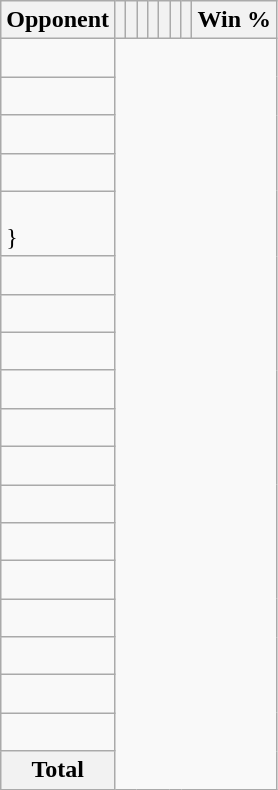<table class="wikitable sortable collapsible collapsed" style="text-align: center;">
<tr>
<th>Opponent</th>
<th></th>
<th></th>
<th></th>
<th></th>
<th></th>
<th></th>
<th></th>
<th>Win %</th>
</tr>
<tr>
<td align="left"><br></td>
</tr>
<tr>
<td align="left"><br></td>
</tr>
<tr>
<td align="left"><br></td>
</tr>
<tr>
<td align="left"><br></td>
</tr>
<tr>
<td align="left"><br>}</td>
</tr>
<tr>
<td align="left"><br></td>
</tr>
<tr>
<td align="left"><br></td>
</tr>
<tr>
<td align="left"><br></td>
</tr>
<tr>
<td align="left"><br></td>
</tr>
<tr>
<td align="left"><br></td>
</tr>
<tr>
<td align="left"><br></td>
</tr>
<tr>
<td align="left"><br></td>
</tr>
<tr>
<td align="left"><br></td>
</tr>
<tr>
<td align="left"><br></td>
</tr>
<tr>
<td align="left"><br></td>
</tr>
<tr>
<td align="left"><br></td>
</tr>
<tr>
<td align="left"><br></td>
</tr>
<tr>
<td align="left"><br></td>
</tr>
<tr class="sortbottom">
<th>Total<br></th>
</tr>
</table>
